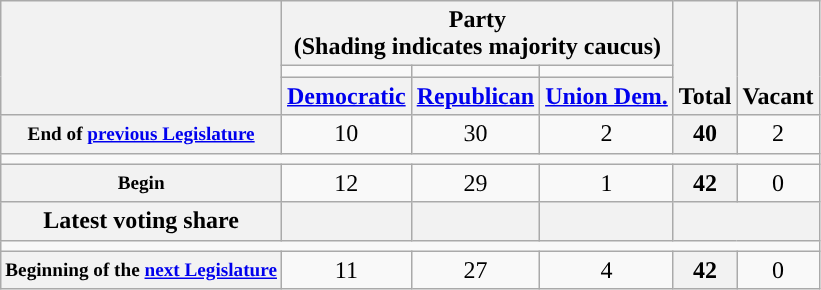<table class=wikitable style="text-align:center">
<tr style="vertical-align:bottom;">
<th rowspan=3></th>
<th colspan=3>Party <div>(Shading indicates majority caucus)</div></th>
<th rowspan=3>Total</th>
<th rowspan=3>Vacant</th>
</tr>
<tr style="height:5px">
<td style="background-color:"></td>
<td style="background-color:"></td>
<td style="background-color:"></td>
</tr>
<tr>
<th><a href='#'>Democratic</a></th>
<th><a href='#'>Republican</a></th>
<th><a href='#'>Union Dem.</a></th>
</tr>
<tr>
<th style="white-space:nowrap; font-size:80%;">End of <a href='#'>previous Legislature</a></th>
<td>10</td>
<td>30</td>
<td>2</td>
<th>40</th>
<td>2</td>
</tr>
<tr>
<td colspan=6></td>
</tr>
<tr>
<th style="font-size:80%">Begin</th>
<td>12</td>
<td>29</td>
<td>1</td>
<th>42</th>
<td>0</td>
</tr>
<tr>
<th>Latest voting share</th>
<th></th>
<th></th>
<th></th>
<th colspan=2></th>
</tr>
<tr>
<td colspan=6></td>
</tr>
<tr>
<th style="white-space:nowrap; font-size:80%;">Beginning of the <a href='#'>next Legislature</a></th>
<td>11</td>
<td>27</td>
<td>4</td>
<th>42</th>
<td>0</td>
</tr>
</table>
